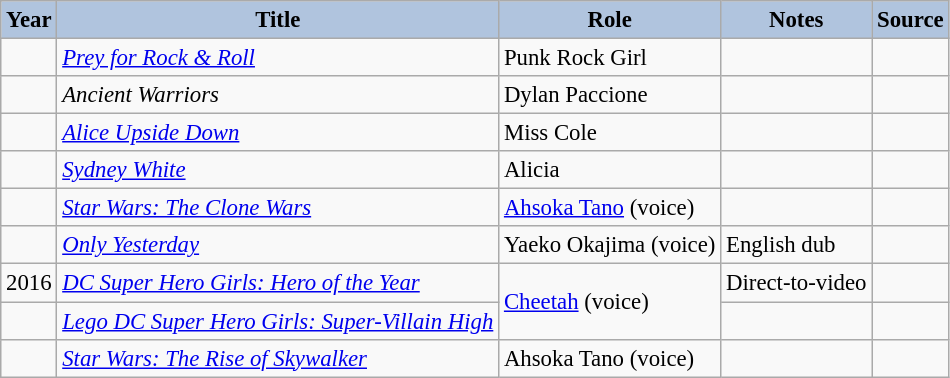<table class="wikitable sortable plainrowheaders" style="width=95%; font-size: 95%;">
<tr>
<th style="background:#b0c4de;">Year </th>
<th style="background:#b0c4de;">Title</th>
<th style="background:#b0c4de;">Role </th>
<th style="background:#b0c4de;" class="unsortable">Notes </th>
<th style="background:#b0c4de;" class="unsortable">Source</th>
</tr>
<tr>
<td></td>
<td><em><a href='#'>Prey for Rock & Roll</a></em></td>
<td>Punk Rock Girl</td>
<td> </td>
<td> </td>
</tr>
<tr>
<td></td>
<td><em>Ancient Warriors</em></td>
<td>Dylan Paccione</td>
<td> </td>
<td> </td>
</tr>
<tr>
<td></td>
<td><em><a href='#'>Alice Upside Down</a></em></td>
<td>Miss Cole</td>
<td> </td>
<td> </td>
</tr>
<tr>
<td></td>
<td><em><a href='#'>Sydney White</a></em></td>
<td>Alicia</td>
<td> </td>
<td> </td>
</tr>
<tr>
<td></td>
<td><em><a href='#'>Star Wars: The Clone Wars</a></em></td>
<td><a href='#'>Ahsoka Tano</a> (voice)</td>
<td></td>
<td></td>
</tr>
<tr>
<td></td>
<td><em><a href='#'>Only Yesterday</a></em></td>
<td>Yaeko Okajima (voice)</td>
<td>English dub</td>
<td></td>
</tr>
<tr>
<td>2016</td>
<td><em><a href='#'>DC Super Hero Girls: Hero of the Year</a></em></td>
<td rowspan="2"><a href='#'>Cheetah</a> (voice)</td>
<td>Direct-to-video</td>
<td></td>
</tr>
<tr>
<td></td>
<td><em><a href='#'>Lego DC Super Hero Girls: Super-Villain High</a></em></td>
<td></td>
<td></td>
</tr>
<tr>
<td></td>
<td><em><a href='#'>Star Wars: The Rise of Skywalker</a></em></td>
<td>Ahsoka Tano (voice)</td>
<td></td>
<td></td>
</tr>
</table>
